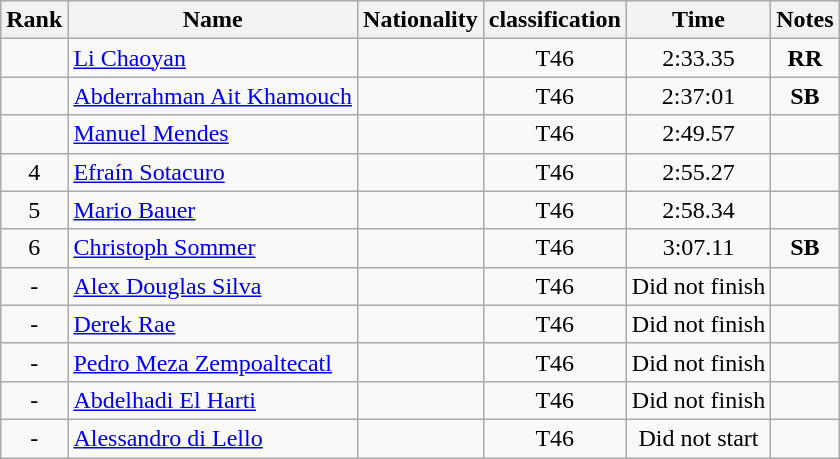<table class="wikitable sortable" style="text-align:center">
<tr>
<th>Rank</th>
<th>Name</th>
<th>Nationality</th>
<th>classification</th>
<th>Time</th>
<th>Notes</th>
</tr>
<tr>
<td></td>
<td align=left><a href='#'>Li Chaoyan</a></td>
<td align=left></td>
<td>T46</td>
<td>2:33.35</td>
<td><strong>RR</strong></td>
</tr>
<tr>
<td></td>
<td align=left><a href='#'>Abderrahman Ait Khamouch</a></td>
<td align=left></td>
<td>T46</td>
<td>2:37:01</td>
<td><strong>SB</strong></td>
</tr>
<tr>
<td></td>
<td align=left><a href='#'>Manuel Mendes</a></td>
<td align=left></td>
<td>T46</td>
<td>2:49.57</td>
<td></td>
</tr>
<tr>
<td>4</td>
<td align=left><a href='#'>Efraín Sotacuro</a></td>
<td align=left></td>
<td>T46</td>
<td>2:55.27</td>
<td></td>
</tr>
<tr>
<td>5</td>
<td align=left><a href='#'>Mario Bauer</a></td>
<td align=left></td>
<td>T46</td>
<td>2:58.34</td>
<td></td>
</tr>
<tr>
<td>6</td>
<td align=left><a href='#'>Christoph Sommer</a></td>
<td align=left></td>
<td>T46</td>
<td>3:07.11</td>
<td><strong>SB</strong></td>
</tr>
<tr>
<td>-</td>
<td align=left><a href='#'>Alex Douglas Silva</a></td>
<td align=left></td>
<td>T46</td>
<td>Did not finish</td>
<td></td>
</tr>
<tr>
<td>-</td>
<td align=left><a href='#'>Derek Rae</a></td>
<td align=left></td>
<td>T46</td>
<td>Did not finish</td>
<td></td>
</tr>
<tr>
<td>-</td>
<td align=left><a href='#'>Pedro Meza Zempoaltecatl</a></td>
<td align=left></td>
<td>T46</td>
<td>Did not finish</td>
<td></td>
</tr>
<tr>
<td>-</td>
<td align=left><a href='#'>Abdelhadi El Harti</a></td>
<td align=left></td>
<td>T46</td>
<td>Did not finish</td>
<td></td>
</tr>
<tr>
<td>-</td>
<td align=left><a href='#'>Alessandro di Lello</a></td>
<td align=left></td>
<td>T46</td>
<td>Did not start</td>
<td></td>
</tr>
</table>
